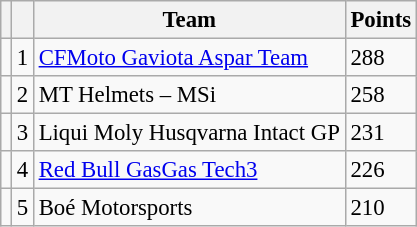<table class="wikitable" style="font-size: 95%;">
<tr>
<th></th>
<th></th>
<th>Team</th>
<th>Points</th>
</tr>
<tr>
<td></td>
<td align=center>1</td>
<td> <a href='#'>CFMoto Gaviota Aspar Team</a></td>
<td align=left>288</td>
</tr>
<tr>
<td></td>
<td align=center>2</td>
<td> MT Helmets – MSi</td>
<td align=left>258</td>
</tr>
<tr>
<td></td>
<td align=center>3</td>
<td> Liqui Moly Husqvarna Intact GP</td>
<td align=left>231</td>
</tr>
<tr>
<td></td>
<td align=center>4</td>
<td> <a href='#'>Red Bull GasGas Tech3</a></td>
<td align=left>226</td>
</tr>
<tr>
<td></td>
<td align=center>5</td>
<td> Boé Motorsports</td>
<td align=left>210</td>
</tr>
</table>
